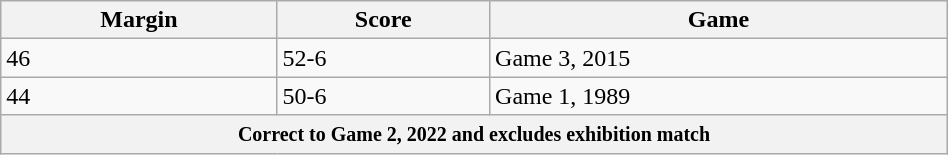<table class="wikitable" width=50%>
<tr>
<th>Margin</th>
<th>Score</th>
<th>Game</th>
</tr>
<tr>
<td>46</td>
<td>52-6</td>
<td>Game 3, 2015</td>
</tr>
<tr>
<td>44</td>
<td>50-6</td>
<td>Game 1, 1989</td>
</tr>
<tr>
<th colspan="3"><small>Correct to Game 2, 2022 and excludes exhibition match</small></th>
</tr>
</table>
